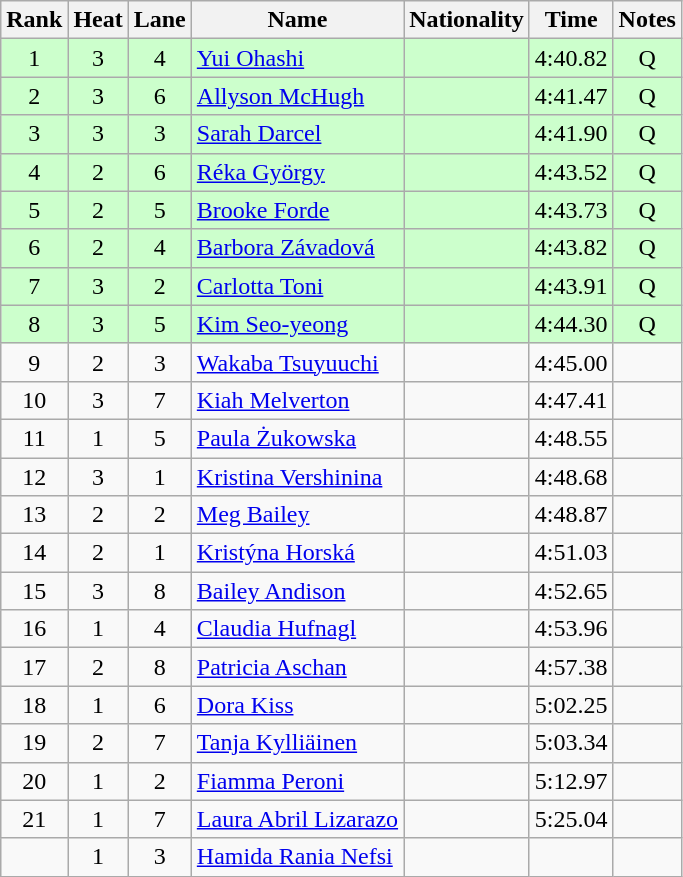<table class="wikitable sortable" style="text-align:center">
<tr>
<th>Rank</th>
<th>Heat</th>
<th>Lane</th>
<th>Name</th>
<th>Nationality</th>
<th>Time</th>
<th>Notes</th>
</tr>
<tr bgcolor=ccffcc>
<td>1</td>
<td>3</td>
<td>4</td>
<td align="left"><a href='#'>Yui Ohashi</a></td>
<td align="left"></td>
<td>4:40.82</td>
<td>Q</td>
</tr>
<tr bgcolor=ccffcc>
<td>2</td>
<td>3</td>
<td>6</td>
<td align="left"><a href='#'>Allyson McHugh</a></td>
<td align="left"></td>
<td>4:41.47</td>
<td>Q</td>
</tr>
<tr bgcolor=ccffcc>
<td>3</td>
<td>3</td>
<td>3</td>
<td align="left"><a href='#'>Sarah Darcel</a></td>
<td align="left"></td>
<td>4:41.90</td>
<td>Q</td>
</tr>
<tr bgcolor=ccffcc>
<td>4</td>
<td>2</td>
<td>6</td>
<td align="left"><a href='#'>Réka György</a></td>
<td align="left"></td>
<td>4:43.52</td>
<td>Q</td>
</tr>
<tr bgcolor=ccffcc>
<td>5</td>
<td>2</td>
<td>5</td>
<td align="left"><a href='#'>Brooke Forde</a></td>
<td align="left"></td>
<td>4:43.73</td>
<td>Q</td>
</tr>
<tr bgcolor=ccffcc>
<td>6</td>
<td>2</td>
<td>4</td>
<td align="left"><a href='#'>Barbora Závadová</a></td>
<td align="left"></td>
<td>4:43.82</td>
<td>Q</td>
</tr>
<tr bgcolor=ccffcc>
<td>7</td>
<td>3</td>
<td>2</td>
<td align="left"><a href='#'>Carlotta Toni</a></td>
<td align="left"></td>
<td>4:43.91</td>
<td>Q</td>
</tr>
<tr bgcolor=ccffcc>
<td>8</td>
<td>3</td>
<td>5</td>
<td align="left"><a href='#'>Kim Seo-yeong</a></td>
<td align="left"></td>
<td>4:44.30</td>
<td>Q</td>
</tr>
<tr>
<td>9</td>
<td>2</td>
<td>3</td>
<td align="left"><a href='#'>Wakaba Tsuyuuchi</a></td>
<td align="left"></td>
<td>4:45.00</td>
<td></td>
</tr>
<tr>
<td>10</td>
<td>3</td>
<td>7</td>
<td align="left"><a href='#'>Kiah Melverton</a></td>
<td align="left"></td>
<td>4:47.41</td>
<td></td>
</tr>
<tr>
<td>11</td>
<td>1</td>
<td>5</td>
<td align="left"><a href='#'>Paula Żukowska</a></td>
<td align="left"></td>
<td>4:48.55</td>
<td></td>
</tr>
<tr>
<td>12</td>
<td>3</td>
<td>1</td>
<td align="left"><a href='#'>Kristina Vershinina</a></td>
<td align="left"></td>
<td>4:48.68</td>
<td></td>
</tr>
<tr>
<td>13</td>
<td>2</td>
<td>2</td>
<td align="left"><a href='#'>Meg Bailey</a></td>
<td align="left"></td>
<td>4:48.87</td>
<td></td>
</tr>
<tr>
<td>14</td>
<td>2</td>
<td>1</td>
<td align="left"><a href='#'>Kristýna Horská</a></td>
<td align="left"></td>
<td>4:51.03</td>
<td></td>
</tr>
<tr>
<td>15</td>
<td>3</td>
<td>8</td>
<td align="left"><a href='#'>Bailey Andison</a></td>
<td align="left"></td>
<td>4:52.65</td>
<td></td>
</tr>
<tr>
<td>16</td>
<td>1</td>
<td>4</td>
<td align="left"><a href='#'>Claudia Hufnagl</a></td>
<td align="left"></td>
<td>4:53.96</td>
<td></td>
</tr>
<tr>
<td>17</td>
<td>2</td>
<td>8</td>
<td align="left"><a href='#'>Patricia Aschan</a></td>
<td align="left"></td>
<td>4:57.38</td>
<td></td>
</tr>
<tr>
<td>18</td>
<td>1</td>
<td>6</td>
<td align="left"><a href='#'>Dora Kiss</a></td>
<td align="left"></td>
<td>5:02.25</td>
<td></td>
</tr>
<tr>
<td>19</td>
<td>2</td>
<td>7</td>
<td align="left"><a href='#'>Tanja Kylliäinen</a></td>
<td align="left"></td>
<td>5:03.34</td>
<td></td>
</tr>
<tr>
<td>20</td>
<td>1</td>
<td>2</td>
<td align="left"><a href='#'>Fiamma Peroni</a></td>
<td align="left"></td>
<td>5:12.97</td>
<td></td>
</tr>
<tr>
<td>21</td>
<td>1</td>
<td>7</td>
<td align="left"><a href='#'>Laura Abril Lizarazo</a></td>
<td align="left"></td>
<td>5:25.04</td>
<td></td>
</tr>
<tr>
<td></td>
<td>1</td>
<td>3</td>
<td align="left"><a href='#'>Hamida Rania Nefsi</a></td>
<td align="left"></td>
<td></td>
<td></td>
</tr>
</table>
